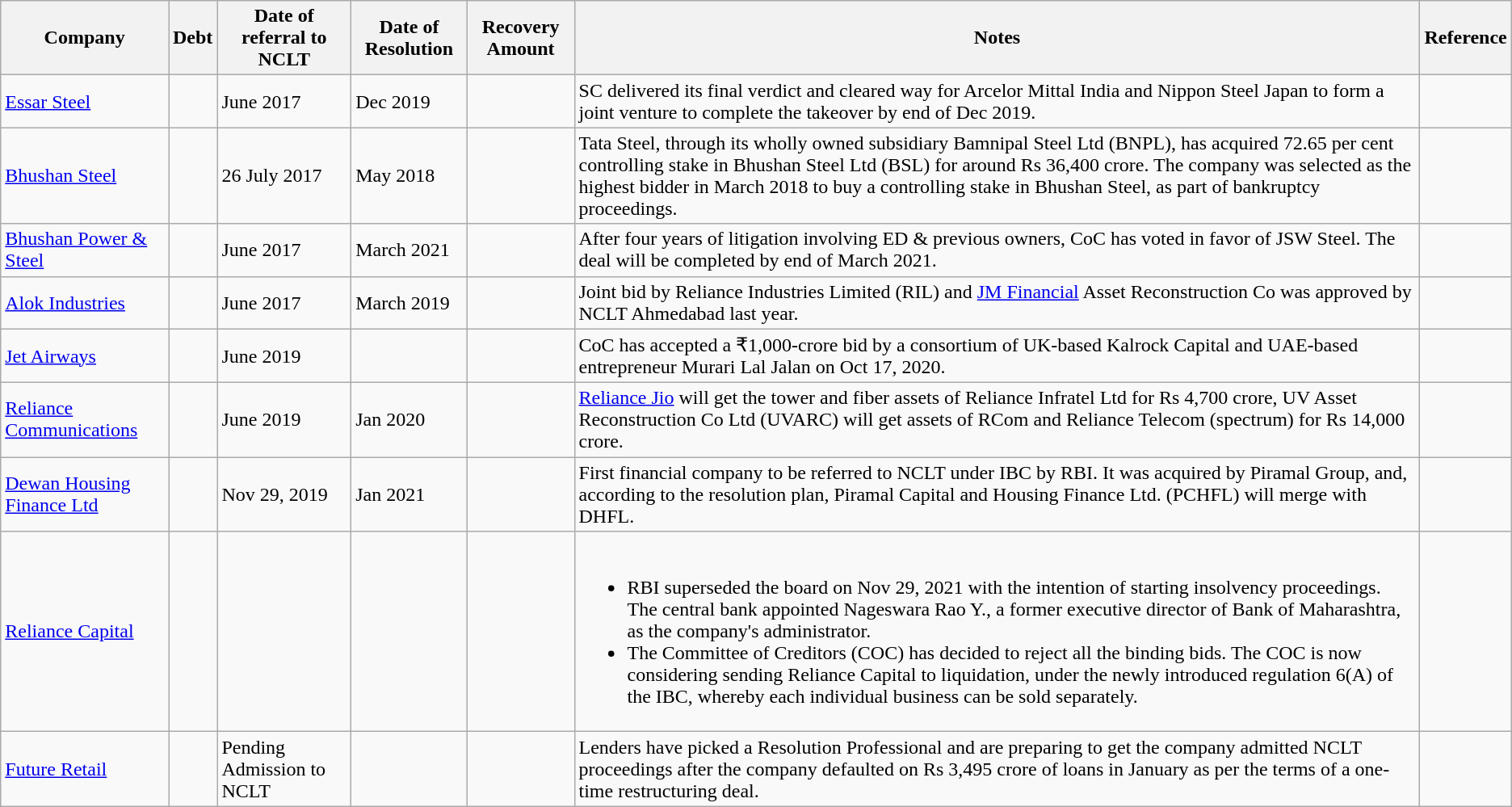<table class="wikitable sortable">
<tr>
<th>Company</th>
<th>Debt</th>
<th>Date of referral to NCLT</th>
<th>Date of Resolution</th>
<th>Recovery Amount</th>
<th>Notes</th>
<th>Reference</th>
</tr>
<tr>
<td><a href='#'>Essar Steel</a></td>
<td></td>
<td>June 2017</td>
<td>Dec 2019</td>
<td></td>
<td>SC delivered its final verdict and cleared way for Arcelor Mittal India and Nippon Steel Japan to form a joint venture to complete the takeover by end of Dec 2019.</td>
<td></td>
</tr>
<tr>
<td><a href='#'>Bhushan Steel</a></td>
<td></td>
<td>26 July 2017</td>
<td>May 2018</td>
<td></td>
<td>Tata Steel, through its wholly owned subsidiary Bamnipal Steel Ltd (BNPL), has acquired 72.65 per cent controlling stake in Bhushan Steel Ltd (BSL) for around Rs 36,400 crore. The company was selected as the highest bidder in March 2018 to buy a controlling stake in Bhushan Steel, as part of bankruptcy proceedings.</td>
<td></td>
</tr>
<tr>
<td><a href='#'>Bhushan Power & Steel</a></td>
<td></td>
<td>June 2017</td>
<td>March 2021</td>
<td></td>
<td>After four years of litigation involving ED & previous owners, CoC has voted in favor of JSW Steel. The deal will be completed by end of March 2021.</td>
<td></td>
</tr>
<tr>
<td><a href='#'>Alok Industries</a></td>
<td></td>
<td>June 2017</td>
<td>March 2019</td>
<td></td>
<td>Joint bid by Reliance Industries Limited (RIL) and <a href='#'>JM Financial</a> Asset Reconstruction Co was approved by NCLT Ahmedabad last year.</td>
<td></td>
</tr>
<tr>
<td><a href='#'>Jet Airways</a></td>
<td></td>
<td>June 2019</td>
<td></td>
<td></td>
<td>CoC has accepted a ₹1,000-crore bid by a consortium of UK-based Kalrock Capital and UAE-based entrepreneur Murari Lal Jalan on Oct 17, 2020.</td>
<td></td>
</tr>
<tr>
<td><a href='#'>Reliance Communications</a></td>
<td></td>
<td>June 2019</td>
<td>Jan 2020</td>
<td></td>
<td><a href='#'>Reliance Jio</a> will get the tower and fiber assets of Reliance Infratel Ltd for Rs 4,700 crore, UV Asset Reconstruction Co Ltd (UVARC) will get assets of RCom and Reliance Telecom (spectrum) for Rs 14,000 crore.</td>
<td></td>
</tr>
<tr>
<td><a href='#'>Dewan Housing Finance Ltd</a></td>
<td></td>
<td>Nov 29, 2019</td>
<td>Jan 2021</td>
<td></td>
<td>First financial company to be referred to NCLT under IBC by RBI. It was acquired by Piramal Group, and, according to the resolution plan, Piramal Capital and Housing Finance Ltd. (PCHFL) will merge with DHFL.</td>
<td></td>
</tr>
<tr>
<td><a href='#'>Reliance Capital</a></td>
<td></td>
<td></td>
<td></td>
<td></td>
<td><br><ul><li>RBI superseded the board on Nov 29, 2021 with the intention of starting insolvency proceedings. The central bank appointed Nageswara Rao Y., a former executive director of Bank of Maharashtra, as the company's administrator.</li><li>The Committee of Creditors (COC) has decided to reject all the binding bids. The COC is now considering sending Reliance Capital to liquidation, under the newly introduced regulation 6(A) of the IBC, whereby each individual business can be sold separately.</li></ul></td>
<td></td>
</tr>
<tr>
<td><a href='#'>Future Retail</a></td>
<td></td>
<td>Pending Admission to NCLT</td>
<td></td>
<td></td>
<td>Lenders have picked a Resolution Professional and are preparing to get the company admitted NCLT proceedings after the company defaulted on Rs 3,495 crore of loans in January as per the terms of a one-time restructuring deal.</td>
<td></td>
</tr>
</table>
